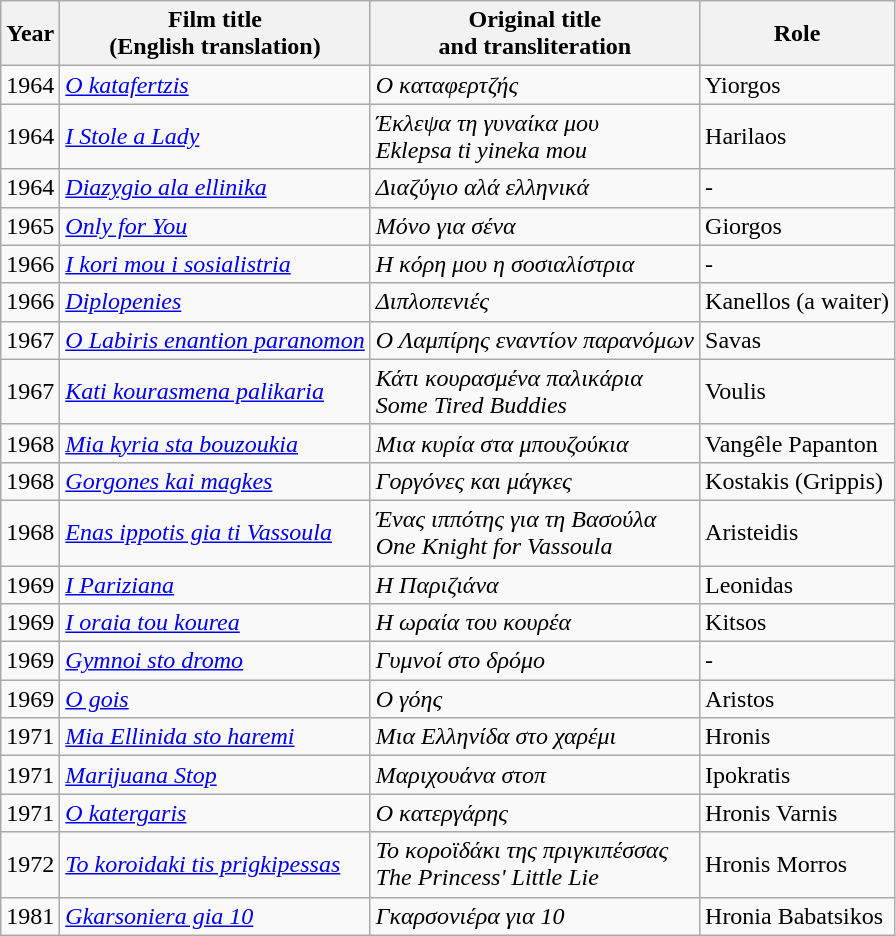<table class="wikitable">
<tr>
<th>Year</th>
<th>Film title<br>(English translation)</th>
<th>Original title<br>and transliteration</th>
<th>Role</th>
</tr>
<tr>
<td>1964</td>
<td><em><a href='#'>O katafertzis</a></em></td>
<td><em>Ο καταφερτζής</em></td>
<td>Yiorgos</td>
</tr>
<tr>
<td>1964</td>
<td><em><a href='#'>I Stole a Lady</a></em></td>
<td><em>Έκλεψα τη γυναίκα μου</em><br><em>Eklepsa ti yineka mou</em></td>
<td>Harilaos</td>
</tr>
<tr>
<td>1964</td>
<td><em><a href='#'>Diazygio ala ellinika</a></em></td>
<td><em>Διαζύγιο αλά ελληνικά</em></td>
<td>-</td>
</tr>
<tr>
<td>1965</td>
<td><em><a href='#'>Only for You</a></em></td>
<td><em>Μόνο για σένα</em></td>
<td>Giorgos</td>
</tr>
<tr>
<td>1966</td>
<td><em><a href='#'>I kori mou i sosialistria</a></em></td>
<td><em>Η κόρη μου η σοσιαλίστρια</em></td>
<td>-</td>
</tr>
<tr>
<td>1966</td>
<td><em><a href='#'>Diplopenies</a></em></td>
<td><em>Διπλοπενιές</em></td>
<td>Kanellos (a waiter)</td>
</tr>
<tr>
<td Ο Λαμπίρης εναντίον παρανόμων>1967</td>
<td><em><a href='#'>O Labiris enantion paranomon</a></em></td>
<td><em>Ο Λαμπίρης εναντίον παρανόμων</em></td>
<td>Savas</td>
</tr>
<tr>
<td>1967</td>
<td><em><a href='#'>Kati kourasmena palikaria</a></em></td>
<td><em>Κάτι κουρασμένα παλικάρια</em><br><em>Some Tired Buddies</em></td>
<td>Voulis</td>
</tr>
<tr>
<td>1968</td>
<td><em><a href='#'>Mia kyria sta bouzoukia</a></em></td>
<td><em>Μια κυρία στα μπουζούκια</em></td>
<td>Vangêle Papanton</td>
</tr>
<tr>
<td>1968</td>
<td><em><a href='#'>Gorgones kai magkes</a></em></td>
<td><em>Γοργόνες και μάγκες</em></td>
<td>Kostakis (Grippis)</td>
</tr>
<tr>
<td>1968</td>
<td><em><a href='#'>Enas ippotis gia ti Vassoula</a></em></td>
<td><em>Ένας ιππότης για τη Βασούλα</em><br><em>One Knight for Vassoula</em></td>
<td>Aristeidis</td>
</tr>
<tr>
<td>1969</td>
<td><em><a href='#'>I Pariziana</a></em></td>
<td><em>Η Παριζιάνα</em></td>
<td>Leonidas</td>
</tr>
<tr>
<td>1969</td>
<td><em><a href='#'>I oraia tou kourea</a></em></td>
<td><em>Η ωραία του κουρέα</em></td>
<td>Kitsos</td>
</tr>
<tr>
<td>1969</td>
<td><em><a href='#'>Gymnoi sto dromo</a></em></td>
<td><em>Γυμνοί στο δρόμο</em></td>
<td>-</td>
</tr>
<tr>
<td>1969</td>
<td><em><a href='#'>O gois</a></em></td>
<td><em>Ο γόης</em></td>
<td>Aristos</td>
</tr>
<tr>
<td>1971</td>
<td><em><a href='#'>Mia Ellinida sto haremi</a></em></td>
<td><em>Μια Ελληνίδα στο χαρέμι</em></td>
<td>Hronis</td>
</tr>
<tr>
<td>1971</td>
<td><em><a href='#'>Marijuana Stop</a></em></td>
<td><em>Μαριχουάνα στοπ</em></td>
<td>Ipokratis</td>
</tr>
<tr>
<td>1971</td>
<td><em><a href='#'>O katergaris</a></em></td>
<td><em>Ο κατεργάρης</em></td>
<td>Hronis Varnis</td>
</tr>
<tr>
<td>1972</td>
<td><em><a href='#'>To koroidaki tis prigkipessas</a></em></td>
<td><em>Το κοροϊδάκι της πριγκιπέσσας</em><br><em>The Princess' Little Lie</em></td>
<td>Hronis Morros</td>
</tr>
<tr>
<td>1981</td>
<td><em><a href='#'>Gkarsoniera gia 10</a></em></td>
<td><em>Γκαρσονιέρα για 10</em></td>
<td>Hronia Babatsikos</td>
</tr>
</table>
